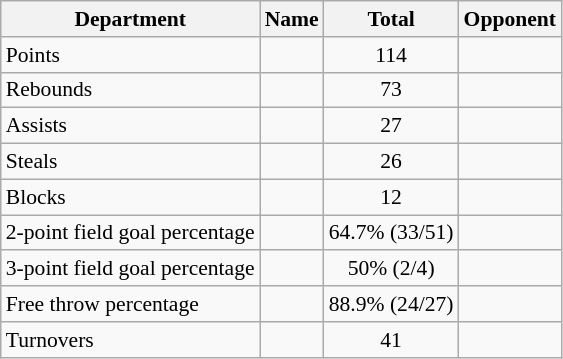<table class=wikitable style="font-size:90%;">
<tr>
<th>Department</th>
<th>Name</th>
<th>Total</th>
<th>Opponent</th>
</tr>
<tr>
<td>Points</td>
<td></td>
<td align=center>114</td>
<td></td>
</tr>
<tr>
<td>Rebounds</td>
<td></td>
<td align=center>73</td>
<td></td>
</tr>
<tr>
<td>Assists</td>
<td></td>
<td align=center>27</td>
<td></td>
</tr>
<tr>
<td>Steals</td>
<td></td>
<td align=center>26</td>
<td></td>
</tr>
<tr>
<td>Blocks</td>
<td></td>
<td align=center>12</td>
<td></td>
</tr>
<tr>
<td>2-point field goal percentage</td>
<td></td>
<td align=center>64.7% (33/51)</td>
<td></td>
</tr>
<tr>
<td>3-point field goal percentage</td>
<td></td>
<td align=center>50% (2/4)</td>
<td></td>
</tr>
<tr>
<td>Free throw percentage</td>
<td></td>
<td align=center>88.9% (24/27)</td>
<td></td>
</tr>
<tr>
<td>Turnovers</td>
<td></td>
<td align=center>41</td>
<td></td>
</tr>
</table>
